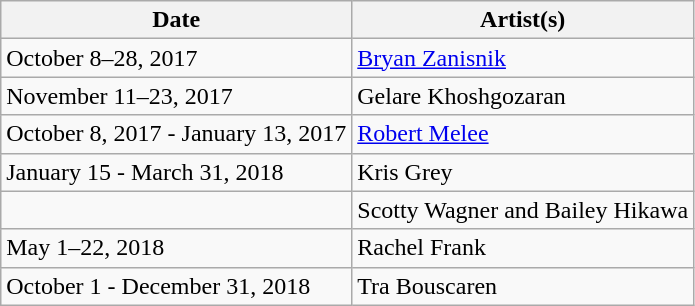<table class="wikitable">
<tr>
<th>Date</th>
<th>Artist(s)</th>
</tr>
<tr>
<td>October 8–28, 2017</td>
<td><a href='#'>Bryan Zanisnik</a></td>
</tr>
<tr>
<td>November 11–23, 2017</td>
<td>Gelare Khoshgozaran</td>
</tr>
<tr>
<td>October 8, 2017 - January 13, 2017</td>
<td><a href='#'>Robert Melee</a></td>
</tr>
<tr>
<td>January 15 - March 31, 2018</td>
<td>Kris Grey</td>
</tr>
<tr>
<td></td>
<td>Scotty Wagner and Bailey Hikawa</td>
</tr>
<tr>
<td>May 1–22, 2018</td>
<td>Rachel Frank</td>
</tr>
<tr>
<td>October 1 - December 31, 2018</td>
<td>Tra Bouscaren</td>
</tr>
</table>
